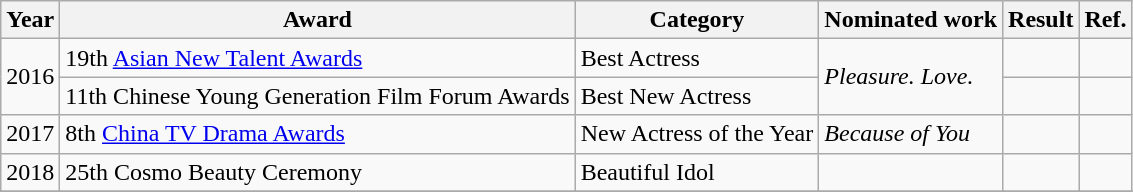<table class="wikitable">
<tr>
<th>Year</th>
<th>Award</th>
<th>Category</th>
<th>Nominated work</th>
<th>Result</th>
<th>Ref.</th>
</tr>
<tr>
<td rowspan=2>2016</td>
<td>19th <a href='#'>Asian New Talent Awards</a></td>
<td>Best Actress</td>
<td rowspan=2><em>Pleasure. Love.</em></td>
<td></td>
<td></td>
</tr>
<tr>
<td>11th Chinese Young Generation Film Forum Awards</td>
<td>Best New Actress</td>
<td></td>
<td></td>
</tr>
<tr>
<td>2017</td>
<td>8th <a href='#'>China TV Drama Awards</a></td>
<td>New Actress of the Year</td>
<td><em>Because of You</em></td>
<td></td>
<td></td>
</tr>
<tr>
<td>2018</td>
<td>25th Cosmo Beauty Ceremony</td>
<td>Beautiful Idol</td>
<td></td>
<td></td>
<td></td>
</tr>
<tr>
</tr>
</table>
